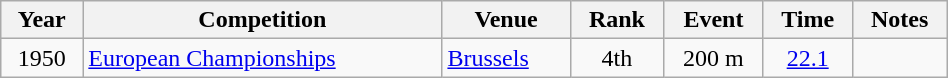<table class="wikitable" width=50% style="font-size:100%; text-align:center;">
<tr>
<th>Year</th>
<th>Competition</th>
<th>Venue</th>
<th>Rank</th>
<th>Event</th>
<th>Time</th>
<th>Notes</th>
</tr>
<tr>
<td rowspan=1>1950</td>
<td rowspan=1 align=left><a href='#'>European Championships</a></td>
<td rowspan=1 align=left> <a href='#'>Brussels</a></td>
<td>4th</td>
<td>200 m</td>
<td><a href='#'>22.1</a></td>
<td></td>
</tr>
</table>
